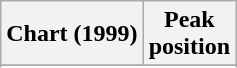<table class="wikitable sortable plainrowheaders" style="text-align:center">
<tr>
<th scope="col">Chart (1999)</th>
<th scope="col">Peak<br> position</th>
</tr>
<tr>
</tr>
<tr>
</tr>
</table>
